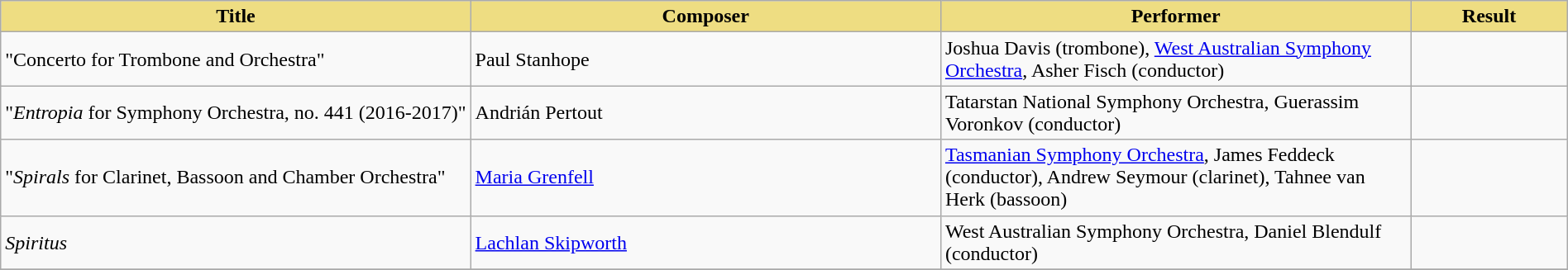<table class="wikitable" width=100%>
<tr>
<th style="width:30%;background:#EEDD82;">Title</th>
<th style="width:30%;background:#EEDD82;">Composer</th>
<th style="width:30%;background:#EEDD82;">Performer</th>
<th style="width:10%;background:#EEDD82;">Result<br></th>
</tr>
<tr>
<td>"Concerto for Trombone and Orchestra"</td>
<td>Paul Stanhope</td>
<td>Joshua Davis (trombone), <a href='#'>West Australian Symphony Orchestra</a>, Asher Fisch (conductor)</td>
<td></td>
</tr>
<tr>
<td>"<em>Entropia</em> for Symphony Orchestra, no. 441 (2016-2017)"</td>
<td>Andrián Pertout</td>
<td>Tatarstan National Symphony Orchestra, Guerassim Voronkov (conductor)</td>
<td></td>
</tr>
<tr>
<td>"<em>Spirals</em> for Clarinet, Bassoon and Chamber Orchestra"</td>
<td><a href='#'>Maria Grenfell</a></td>
<td><a href='#'>Tasmanian Symphony Orchestra</a>, James Feddeck (conductor), Andrew Seymour (clarinet), Tahnee van Herk (bassoon)</td>
<td></td>
</tr>
<tr>
<td><em>Spiritus</em></td>
<td><a href='#'>Lachlan Skipworth</a></td>
<td>West Australian Symphony Orchestra, Daniel Blendulf (conductor)</td>
<td></td>
</tr>
<tr>
</tr>
</table>
